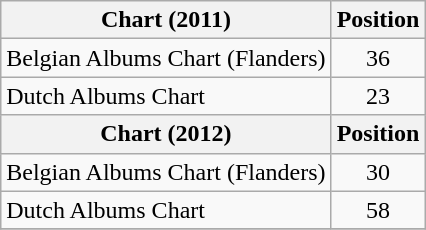<table class = "wikitable sortable">
<tr>
<th>Chart (2011)</th>
<th>Position</th>
</tr>
<tr>
<td>Belgian Albums Chart (Flanders)</td>
<td align="center">36</td>
</tr>
<tr>
<td>Dutch Albums Chart</td>
<td align="center">23</td>
</tr>
<tr>
<th>Chart (2012)</th>
<th>Position</th>
</tr>
<tr>
<td>Belgian Albums Chart (Flanders)</td>
<td align="center">30</td>
</tr>
<tr>
<td>Dutch Albums Chart</td>
<td align="center">58</td>
</tr>
<tr>
</tr>
</table>
